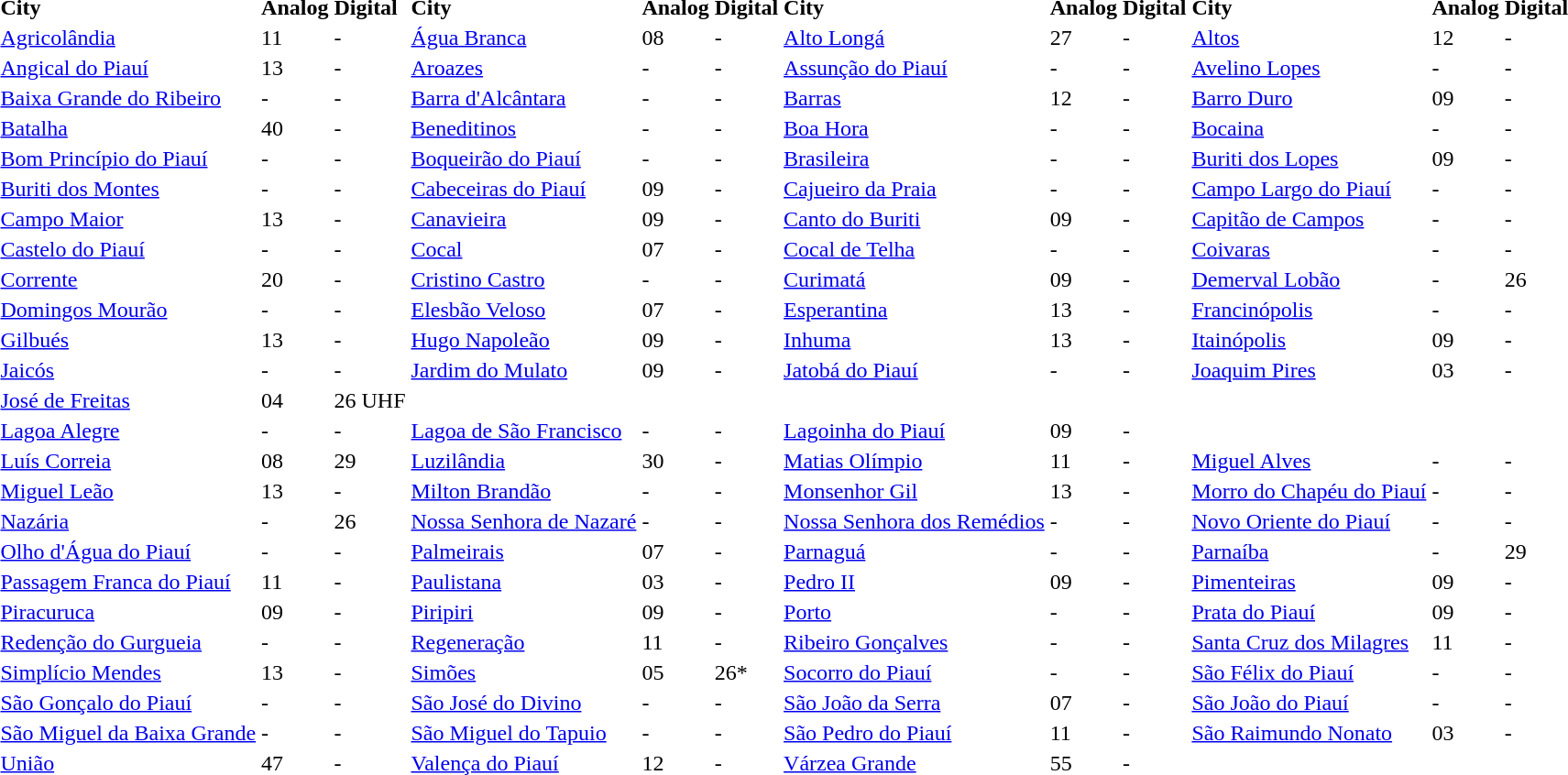<table>
<tr>
<th align="left">City</th>
<th align="left">Analog</th>
<th align="left">Digital</th>
<th align="left">City</th>
<th align="left">Analog</th>
<th align="left">Digital</th>
<th align="left">City</th>
<th align="left">Analog</th>
<th align="left">Digital</th>
<th align="left">City</th>
<th align="left">Analog</th>
<th align="left">Digital</th>
</tr>
<tr>
<td><a href='#'>Agricolândia</a></td>
<td>11</td>
<td>-</td>
<td><a href='#'>Água Branca</a></td>
<td>08</td>
<td>-</td>
<td><a href='#'>Alto Longá</a></td>
<td>27</td>
<td>-</td>
<td><a href='#'>Altos</a></td>
<td>12</td>
<td>-</td>
</tr>
<tr>
<td><a href='#'>Angical do Piauí</a></td>
<td>13</td>
<td>-</td>
<td><a href='#'>Aroazes</a></td>
<td>-</td>
<td>-</td>
<td><a href='#'>Assunção do Piauí</a></td>
<td>-</td>
<td>-</td>
<td><a href='#'>Avelino Lopes</a></td>
<td>-</td>
<td>-</td>
</tr>
<tr>
<td><a href='#'>Baixa Grande do Ribeiro</a></td>
<td>-</td>
<td>-</td>
<td><a href='#'>Barra d'Alcântara</a></td>
<td>-</td>
<td>-</td>
<td><a href='#'>Barras</a></td>
<td>12</td>
<td>-</td>
<td><a href='#'>Barro Duro</a></td>
<td>09</td>
<td>-</td>
</tr>
<tr>
<td><a href='#'>Batalha</a></td>
<td>40</td>
<td>-</td>
<td><a href='#'>Beneditinos</a></td>
<td>-</td>
<td>-</td>
<td><a href='#'>Boa Hora</a></td>
<td>-</td>
<td>-</td>
<td><a href='#'>Bocaina</a></td>
<td>-</td>
<td>-</td>
</tr>
<tr>
<td><a href='#'>Bom Princípio do Piauí</a></td>
<td>-</td>
<td>-</td>
<td><a href='#'>Boqueirão do Piauí</a></td>
<td>-</td>
<td>-</td>
<td><a href='#'>Brasileira</a></td>
<td>-</td>
<td>-</td>
<td><a href='#'>Buriti dos Lopes</a></td>
<td>09</td>
<td>-</td>
</tr>
<tr>
<td><a href='#'>Buriti dos Montes</a></td>
<td>-</td>
<td>-</td>
<td><a href='#'>Cabeceiras do Piauí</a></td>
<td>09</td>
<td>-</td>
<td><a href='#'>Cajueiro da Praia</a></td>
<td>-</td>
<td>-</td>
<td><a href='#'>Campo Largo do Piauí</a></td>
<td>-</td>
<td>-</td>
</tr>
<tr>
<td><a href='#'>Campo Maior</a></td>
<td>13</td>
<td>-</td>
<td><a href='#'>Canavieira</a></td>
<td>09</td>
<td>-</td>
<td><a href='#'>Canto do Buriti</a></td>
<td>09</td>
<td>-</td>
<td><a href='#'>Capitão de Campos</a></td>
<td>-</td>
<td>-</td>
</tr>
<tr>
<td><a href='#'>Castelo do Piauí</a></td>
<td>-</td>
<td>-</td>
<td><a href='#'>Cocal</a></td>
<td>07</td>
<td>-</td>
<td><a href='#'>Cocal de Telha</a></td>
<td>-</td>
<td>-</td>
<td><a href='#'>Coivaras</a></td>
<td>-</td>
<td>-</td>
</tr>
<tr>
<td><a href='#'>Corrente</a></td>
<td>20</td>
<td>-</td>
<td><a href='#'>Cristino Castro</a></td>
<td>-</td>
<td>-</td>
<td><a href='#'>Curimatá</a></td>
<td>09</td>
<td>-</td>
<td><a href='#'>Demerval Lobão</a></td>
<td>-</td>
<td>26</td>
</tr>
<tr>
<td><a href='#'>Domingos Mourão</a></td>
<td>-</td>
<td>-</td>
<td><a href='#'>Elesbão Veloso</a></td>
<td>07</td>
<td>-</td>
<td><a href='#'>Esperantina</a></td>
<td>13</td>
<td>-</td>
<td><a href='#'>Francinópolis</a></td>
<td>-</td>
<td>-</td>
</tr>
<tr>
<td><a href='#'>Gilbués</a></td>
<td>13</td>
<td>-</td>
<td><a href='#'>Hugo Napoleão</a></td>
<td>09</td>
<td>-</td>
<td><a href='#'>Inhuma</a></td>
<td>13</td>
<td>-</td>
<td><a href='#'>Itainópolis</a></td>
<td>09</td>
<td>-</td>
</tr>
<tr>
<td><a href='#'>Jaicós</a></td>
<td>-</td>
<td>-</td>
<td><a href='#'>Jardim do Mulato</a></td>
<td>09</td>
<td>-</td>
<td><a href='#'>Jatobá do Piauí</a></td>
<td>-</td>
<td>-</td>
<td><a href='#'>Joaquim Pires</a></td>
<td>03</td>
<td>-</td>
</tr>
<tr>
<td><a href='#'>José de Freitas</a></td>
<td>04</td>
<td>26 UHF</td>
</tr>
<tr>
<td><a href='#'>Lagoa Alegre</a></td>
<td>-</td>
<td>-</td>
<td><a href='#'>Lagoa de São Francisco</a></td>
<td>-</td>
<td>-</td>
<td><a href='#'>Lagoinha do Piauí</a></td>
<td>09</td>
<td>-</td>
</tr>
<tr>
<td><a href='#'>Luís Correia</a></td>
<td>08</td>
<td>29</td>
<td><a href='#'>Luzilândia</a></td>
<td>30</td>
<td>-</td>
<td><a href='#'>Matias Olímpio</a></td>
<td>11</td>
<td>-</td>
<td><a href='#'>Miguel Alves</a></td>
<td>-</td>
<td>-</td>
</tr>
<tr>
<td><a href='#'>Miguel Leão</a></td>
<td>13</td>
<td>-</td>
<td><a href='#'>Milton Brandão</a></td>
<td>-</td>
<td>-</td>
<td><a href='#'>Monsenhor Gil</a></td>
<td>13</td>
<td>-</td>
<td><a href='#'>Morro do Chapéu do Piauí</a></td>
<td>-</td>
<td>-</td>
</tr>
<tr>
<td><a href='#'>Nazária</a></td>
<td>-</td>
<td>26</td>
<td><a href='#'>Nossa Senhora de Nazaré</a></td>
<td>-</td>
<td>-</td>
<td><a href='#'>Nossa Senhora dos Remédios</a></td>
<td>-</td>
<td>-</td>
<td><a href='#'>Novo Oriente do Piauí</a></td>
<td>-</td>
<td>-</td>
</tr>
<tr>
<td><a href='#'>Olho d'Água do Piauí</a></td>
<td>-</td>
<td>-</td>
<td><a href='#'>Palmeirais</a></td>
<td>07</td>
<td>-</td>
<td><a href='#'>Parnaguá</a></td>
<td>-</td>
<td>-</td>
<td><a href='#'>Parnaíba</a></td>
<td>-</td>
<td>29</td>
</tr>
<tr>
<td><a href='#'>Passagem Franca do Piauí</a></td>
<td>11</td>
<td>-</td>
<td><a href='#'>Paulistana</a></td>
<td>03</td>
<td>-</td>
<td><a href='#'>Pedro II</a></td>
<td>09</td>
<td>-</td>
<td><a href='#'>Pimenteiras</a></td>
<td>09</td>
<td>-</td>
</tr>
<tr>
<td><a href='#'>Piracuruca</a></td>
<td>09</td>
<td>-</td>
<td><a href='#'>Piripiri</a></td>
<td>09</td>
<td>-</td>
<td><a href='#'>Porto</a></td>
<td>-</td>
<td>-</td>
<td><a href='#'>Prata do Piauí</a></td>
<td>09</td>
<td>-</td>
</tr>
<tr>
<td><a href='#'>Redenção do Gurgueia</a></td>
<td>-</td>
<td>-</td>
<td><a href='#'>Regeneração</a></td>
<td>11</td>
<td>-</td>
<td><a href='#'>Ribeiro Gonçalves</a></td>
<td>-</td>
<td>-</td>
<td><a href='#'>Santa Cruz dos Milagres</a></td>
<td>11</td>
<td>-</td>
</tr>
<tr>
<td><a href='#'>Simplício Mendes</a></td>
<td>13</td>
<td>-</td>
<td><a href='#'>Simões</a></td>
<td>05</td>
<td>26*</td>
<td><a href='#'>Socorro do Piauí</a></td>
<td>-</td>
<td>-</td>
<td><a href='#'>São Félix do Piauí</a></td>
<td>-</td>
<td>-</td>
</tr>
<tr>
<td><a href='#'>São Gonçalo do Piauí</a></td>
<td>-</td>
<td>-</td>
<td><a href='#'>São José do Divino</a></td>
<td>-</td>
<td>-</td>
<td><a href='#'>São João da Serra</a></td>
<td>07</td>
<td>-</td>
<td><a href='#'>São João do Piauí</a></td>
<td>-</td>
<td>-</td>
</tr>
<tr>
<td><a href='#'>São Miguel da Baixa Grande</a></td>
<td>-</td>
<td>-</td>
<td><a href='#'>São Miguel do Tapuio</a></td>
<td>-</td>
<td>-</td>
<td><a href='#'>São Pedro do Piauí</a></td>
<td>11</td>
<td>-</td>
<td><a href='#'>São Raimundo Nonato</a></td>
<td>03</td>
<td>-</td>
</tr>
<tr>
<td><a href='#'>União</a></td>
<td>47</td>
<td>-</td>
<td><a href='#'>Valença do Piauí</a></td>
<td>12</td>
<td>-</td>
<td><a href='#'>Várzea Grande</a></td>
<td>55</td>
<td>-</td>
</tr>
</table>
